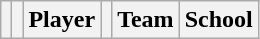<table class="wikitable sortable plainrowheaders" style="text-align:left">
<tr>
<th scope="col"></th>
<th scope="col"></th>
<th scope="col">Player</th>
<th scope="col"></th>
<th scope="col">Team</th>
<th scope="col">School<br></th>
</tr>
</table>
